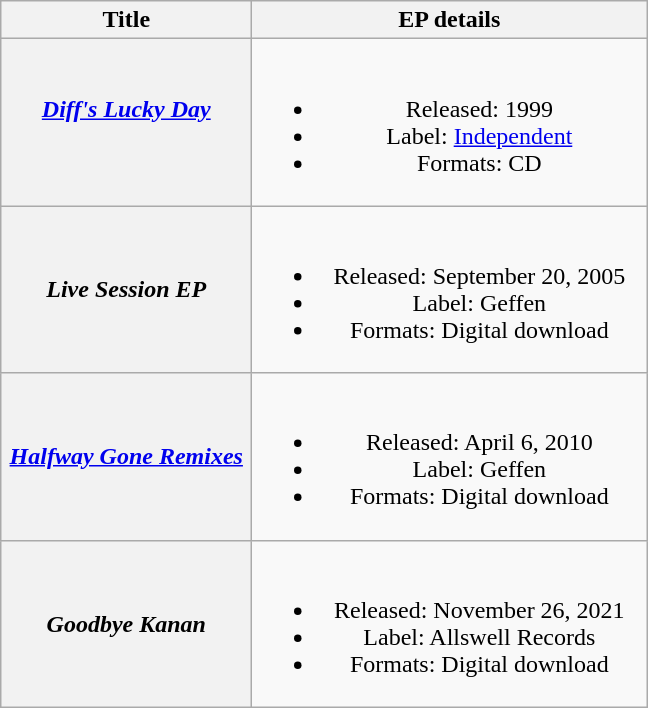<table class="wikitable plainrowheaders" style="text-align:center;" border="1">
<tr>
<th scope="col" style="width:10em;">Title</th>
<th scope="col" style="width:16em;">EP details</th>
</tr>
<tr>
<th scope="row"><em><a href='#'>Diff's Lucky Day</a></em> <br><br></th>
<td><br><ul><li>Released: 1999</li><li>Label: <a href='#'>Independent</a></li><li>Formats: CD</li></ul></td>
</tr>
<tr>
<th scope="row"><em>Live Session EP</em></th>
<td><br><ul><li>Released: September 20, 2005</li><li>Label: Geffen</li><li>Formats: Digital download</li></ul></td>
</tr>
<tr>
<th scope="row"><em><a href='#'>Halfway Gone Remixes</a></em></th>
<td><br><ul><li>Released: April 6, 2010</li><li>Label: Geffen</li><li>Formats: Digital download</li></ul></td>
</tr>
<tr>
<th scope="row"><em>Goodbye Kanan</em></th>
<td><br><ul><li>Released: November 26, 2021</li><li>Label: Allswell Records</li><li>Formats: Digital download</li></ul></td>
</tr>
</table>
